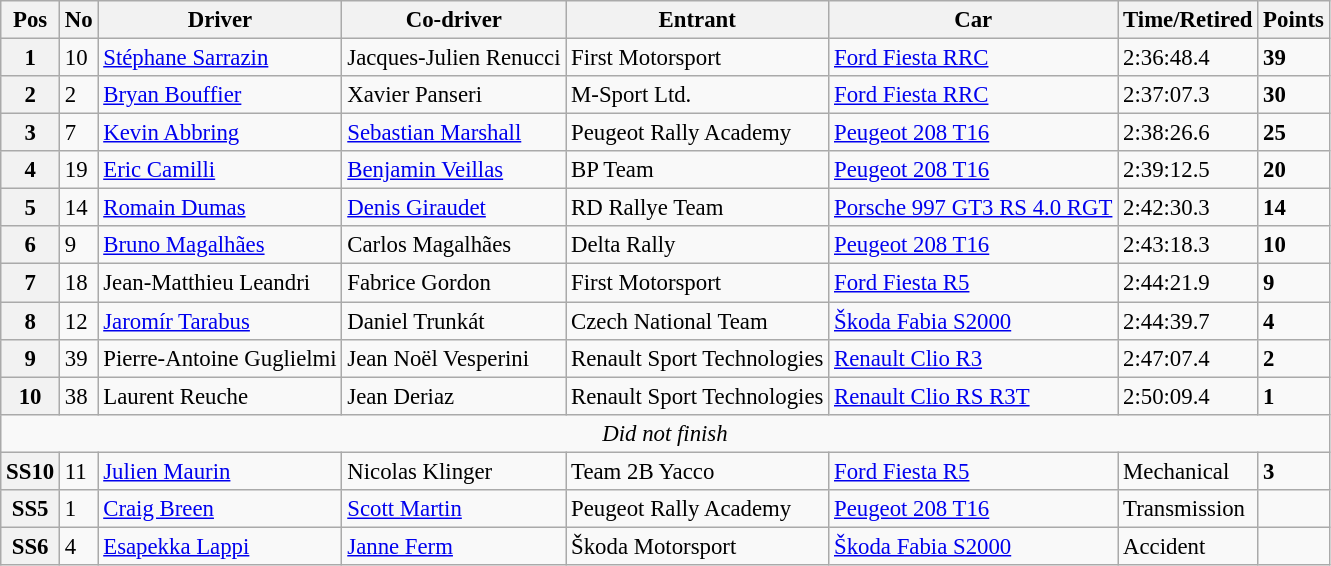<table class="wikitable" style="font-size: 95%">
<tr>
<th>Pos</th>
<th>No</th>
<th>Driver</th>
<th>Co-driver</th>
<th>Entrant</th>
<th>Car</th>
<th>Time/Retired</th>
<th>Points</th>
</tr>
<tr>
<th>1</th>
<td>10</td>
<td> <a href='#'>Stéphane Sarrazin</a></td>
<td> Jacques-Julien Renucci</td>
<td>First Motorsport</td>
<td><a href='#'>Ford Fiesta RRC</a></td>
<td>2:36:48.4</td>
<td><strong>39</strong></td>
</tr>
<tr>
<th>2</th>
<td>2</td>
<td> <a href='#'>Bryan Bouffier</a></td>
<td> Xavier Panseri</td>
<td>M-Sport Ltd.</td>
<td><a href='#'>Ford Fiesta RRC</a></td>
<td>2:37:07.3</td>
<td><strong>30</strong></td>
</tr>
<tr>
<th>3</th>
<td>7</td>
<td> <a href='#'>Kevin Abbring</a></td>
<td> <a href='#'>Sebastian Marshall</a></td>
<td>Peugeot Rally Academy</td>
<td><a href='#'>Peugeot 208 T16</a></td>
<td>2:38:26.6</td>
<td><strong>25</strong></td>
</tr>
<tr>
<th>4</th>
<td>19</td>
<td> <a href='#'>Eric Camilli</a></td>
<td> <a href='#'>Benjamin Veillas</a></td>
<td>BP Team</td>
<td><a href='#'>Peugeot 208 T16</a></td>
<td>2:39:12.5</td>
<td><strong>20</strong></td>
</tr>
<tr>
<th>5</th>
<td>14</td>
<td> <a href='#'>Romain Dumas</a></td>
<td> <a href='#'>Denis Giraudet</a></td>
<td>RD Rallye Team</td>
<td><a href='#'>Porsche 997 GT3 RS 4.0 RGT</a></td>
<td>2:42:30.3</td>
<td><strong>14</strong></td>
</tr>
<tr>
<th>6</th>
<td>9</td>
<td> <a href='#'>Bruno Magalhães</a></td>
<td> Carlos Magalhães</td>
<td>Delta Rally</td>
<td><a href='#'>Peugeot 208 T16</a></td>
<td>2:43:18.3</td>
<td><strong>10</strong></td>
</tr>
<tr>
<th>7</th>
<td>18</td>
<td> Jean-Matthieu Leandri</td>
<td> Fabrice Gordon</td>
<td>First Motorsport</td>
<td><a href='#'>Ford Fiesta R5</a></td>
<td>2:44:21.9</td>
<td><strong>9</strong></td>
</tr>
<tr>
<th>8</th>
<td>12</td>
<td> <a href='#'>Jaromír Tarabus</a></td>
<td> Daniel Trunkát</td>
<td>Czech National Team</td>
<td><a href='#'>Škoda Fabia S2000</a></td>
<td>2:44:39.7</td>
<td><strong>4</strong></td>
</tr>
<tr>
<th>9</th>
<td>39</td>
<td> Pierre-Antoine Guglielmi</td>
<td> Jean Noël Vesperini</td>
<td>Renault Sport Technologies</td>
<td><a href='#'>Renault Clio R3</a></td>
<td>2:47:07.4</td>
<td><strong>2</strong></td>
</tr>
<tr>
<th>10</th>
<td>38</td>
<td> Laurent Reuche</td>
<td> Jean Deriaz</td>
<td>Renault Sport Technologies</td>
<td><a href='#'>Renault Clio RS R3T</a></td>
<td>2:50:09.4</td>
<td><strong>1</strong></td>
</tr>
<tr>
<td colspan=8 align=center><em>Did not finish</em></td>
</tr>
<tr>
<th>SS10</th>
<td>11</td>
<td> <a href='#'>Julien Maurin</a></td>
<td> Nicolas Klinger</td>
<td>Team 2B Yacco</td>
<td><a href='#'>Ford Fiesta R5</a></td>
<td>Mechanical</td>
<td><strong>3</strong></td>
</tr>
<tr>
<th>SS5</th>
<td>1</td>
<td> <a href='#'>Craig Breen</a></td>
<td> <a href='#'>Scott Martin</a></td>
<td>Peugeot Rally Academy</td>
<td><a href='#'>Peugeot 208 T16</a></td>
<td>Transmission</td>
<td></td>
</tr>
<tr>
<th>SS6</th>
<td>4</td>
<td> <a href='#'>Esapekka Lappi</a></td>
<td> <a href='#'>Janne Ferm</a></td>
<td>Škoda Motorsport</td>
<td><a href='#'>Škoda Fabia S2000</a></td>
<td>Accident</td>
<td></td>
</tr>
</table>
